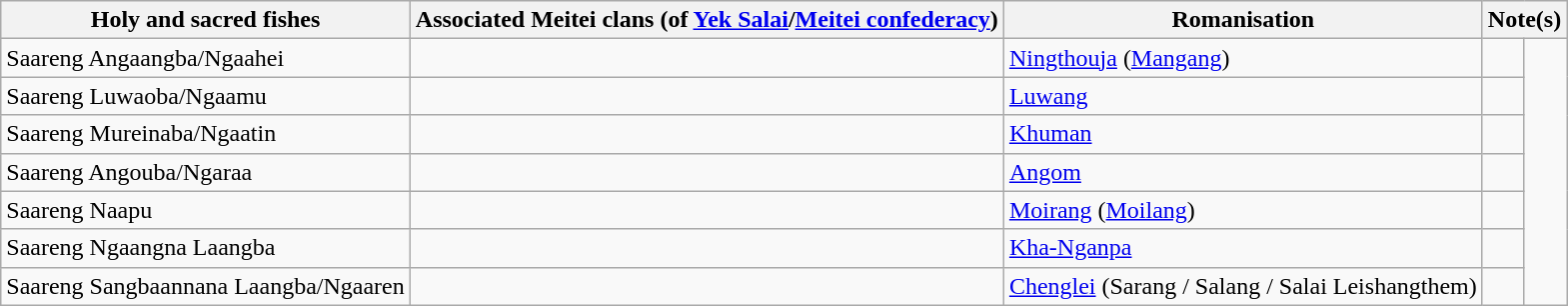<table class="wikitable sortable">
<tr>
<th>Holy and sacred fishes</th>
<th>Associated Meitei clans (of <a href='#'>Yek Salai</a>/<a href='#'>Meitei confederacy</a>)</th>
<th>Romanisation</th>
<th colspan="2">Note(s)</th>
</tr>
<tr>
<td>Saareng Angaangba/Ngaahei</td>
<td></td>
<td><a href='#'>Ningthouja</a> (<a href='#'>Mangang</a>)</td>
<td></td>
<td rowspan="7"></td>
</tr>
<tr>
<td>Saareng Luwaoba/Ngaamu</td>
<td></td>
<td><a href='#'>Luwang</a></td>
<td></td>
</tr>
<tr>
<td>Saareng Mureinaba/Ngaatin</td>
<td></td>
<td><a href='#'>Khuman</a></td>
<td></td>
</tr>
<tr>
<td>Saareng Angouba/Ngaraa</td>
<td></td>
<td><a href='#'>Angom</a></td>
<td></td>
</tr>
<tr>
<td>Saareng Naapu</td>
<td></td>
<td><a href='#'>Moirang</a> (<a href='#'>Moilang</a>)</td>
<td></td>
</tr>
<tr>
<td>Saareng Ngaangna Laangba</td>
<td></td>
<td><a href='#'>Kha-Nganpa</a></td>
<td></td>
</tr>
<tr>
<td>Saareng Sangbaannana Laangba/Ngaaren</td>
<td></td>
<td><a href='#'>Chenglei</a> (Sarang / Salang / Salai Leishangthem)</td>
<td></td>
</tr>
</table>
